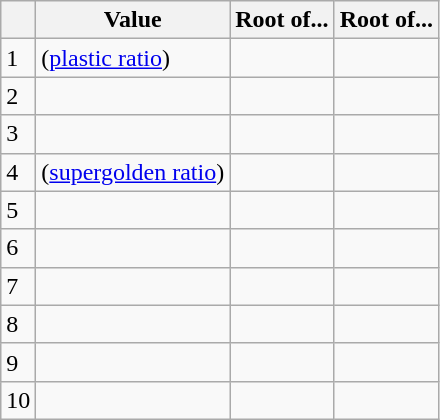<table class="wikitable">
<tr>
<th></th>
<th>Value</th>
<th>Root of...</th>
<th>Root of...</th>
</tr>
<tr>
<td>1</td>
<td>  (<a href='#'>plastic ratio</a>)</td>
<td></td>
<td></td>
</tr>
<tr>
<td>2</td>
<td> </td>
<td></td>
<td></td>
</tr>
<tr>
<td>3</td>
<td> </td>
<td></td>
<td></td>
</tr>
<tr>
<td>4</td>
<td>  (<a href='#'>supergolden ratio</a>)</td>
<td></td>
<td></td>
</tr>
<tr>
<td>5</td>
<td> </td>
<td></td>
<td></td>
</tr>
<tr>
<td>6</td>
<td> </td>
<td></td>
<td></td>
</tr>
<tr>
<td>7</td>
<td> </td>
<td></td>
<td></td>
</tr>
<tr>
<td>8</td>
<td> </td>
<td></td>
<td></td>
</tr>
<tr>
<td>9</td>
<td> </td>
<td></td>
<td></td>
</tr>
<tr>
<td>10</td>
<td> </td>
<td></td>
<td></td>
</tr>
</table>
